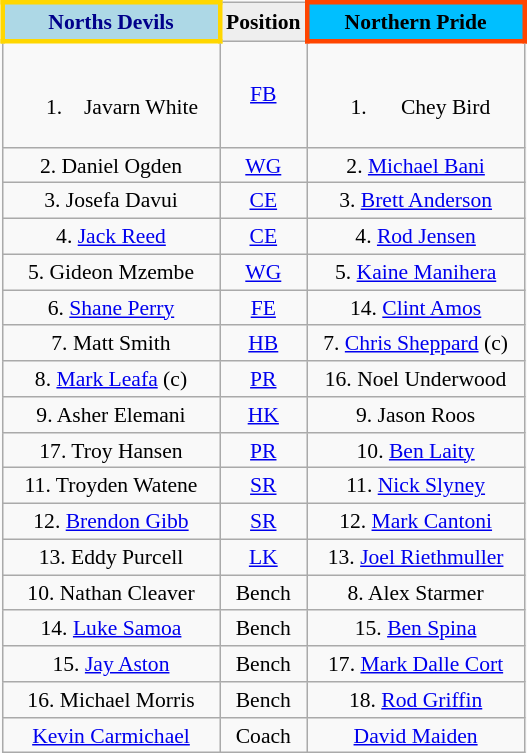<table class="wikitable" style="float:right; font-size:90%; text-align:center; margin-left:1em;">
<tr style="background:#f03;">
<th align="centre" width="136" style="border: 3px solid gold; background: lightblue; color: darkblue">Norths Devils</th>
<th align="center" style="background: #eeeeee; color: black">Position</th>
<th align="centre" width="136" style="border: 3px solid #FF4500; background: #00BFFF; color: black">Northern Pride</th>
</tr>
<tr>
<td><br><ol><li>Javarn White</li></ol></td>
<td><a href='#'>FB</a></td>
<td><br><ol><li>Chey Bird</li></ol></td>
</tr>
<tr>
<td>2. Daniel Ogden</td>
<td><a href='#'>WG</a></td>
<td>2. <a href='#'>Michael Bani</a></td>
</tr>
<tr>
<td>3. Josefa Davui</td>
<td><a href='#'>CE</a></td>
<td>3. <a href='#'>Brett Anderson</a></td>
</tr>
<tr>
<td>4. <a href='#'>Jack Reed</a></td>
<td><a href='#'>CE</a></td>
<td>4. <a href='#'>Rod Jensen</a></td>
</tr>
<tr>
<td>5. Gideon Mzembe</td>
<td><a href='#'>WG</a></td>
<td>5. <a href='#'>Kaine Manihera</a></td>
</tr>
<tr>
<td>6. <a href='#'>Shane Perry</a></td>
<td><a href='#'>FE</a></td>
<td>14. <a href='#'>Clint Amos</a></td>
</tr>
<tr>
<td>7. Matt Smith</td>
<td><a href='#'>HB</a></td>
<td>7. <a href='#'>Chris Sheppard</a> (c)</td>
</tr>
<tr>
<td>8. <a href='#'>Mark Leafa</a> (c)</td>
<td><a href='#'>PR</a></td>
<td>16. Noel Underwood</td>
</tr>
<tr>
<td>9. Asher Elemani</td>
<td><a href='#'>HK</a></td>
<td>9. Jason Roos</td>
</tr>
<tr>
<td>17. Troy Hansen</td>
<td><a href='#'>PR</a></td>
<td>10. <a href='#'>Ben Laity</a></td>
</tr>
<tr>
<td>11. Troyden Watene</td>
<td><a href='#'>SR</a></td>
<td>11. <a href='#'>Nick Slyney</a></td>
</tr>
<tr>
<td>12. <a href='#'>Brendon Gibb</a></td>
<td><a href='#'>SR</a></td>
<td>12. <a href='#'>Mark Cantoni</a></td>
</tr>
<tr>
<td>13. Eddy Purcell</td>
<td><a href='#'>LK</a></td>
<td>13. <a href='#'>Joel Riethmuller</a></td>
</tr>
<tr>
<td>10. Nathan Cleaver</td>
<td>Bench</td>
<td>8. Alex Starmer</td>
</tr>
<tr>
<td>14. <a href='#'>Luke Samoa</a></td>
<td>Bench</td>
<td>15. <a href='#'>Ben Spina</a></td>
</tr>
<tr>
<td>15. <a href='#'>Jay Aston</a></td>
<td>Bench</td>
<td>17. <a href='#'>Mark Dalle Cort</a></td>
</tr>
<tr>
<td>16. Michael Morris</td>
<td>Bench</td>
<td>18. <a href='#'>Rod Griffin</a></td>
</tr>
<tr>
<td><a href='#'>Kevin Carmichael</a></td>
<td>Coach</td>
<td><a href='#'>David Maiden</a></td>
</tr>
</table>
